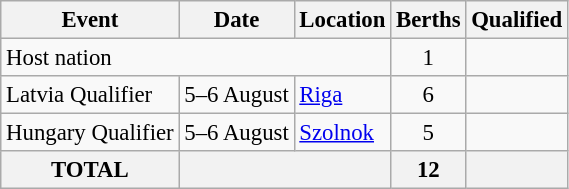<table class="wikitable " style="font-size:95%;">
<tr>
<th>Event</th>
<th>Date</th>
<th>Location</th>
<th>Berths</th>
<th>Qualified</th>
</tr>
<tr>
<td colspan=3>Host nation</td>
<td align=center>1</td>
<td></td>
</tr>
<tr>
<td>Latvia Qualifier</td>
<td>5–6 August</td>
<td> <a href='#'>Riga</a></td>
<td align=center>6</td>
<td></td>
</tr>
<tr>
<td>Hungary Qualifier</td>
<td>5–6 August</td>
<td> <a href='#'>Szolnok</a></td>
<td align=center>5</td>
<td></td>
</tr>
<tr>
<th>TOTAL</th>
<th colspan="2"></th>
<th>12</th>
<th></th>
</tr>
</table>
